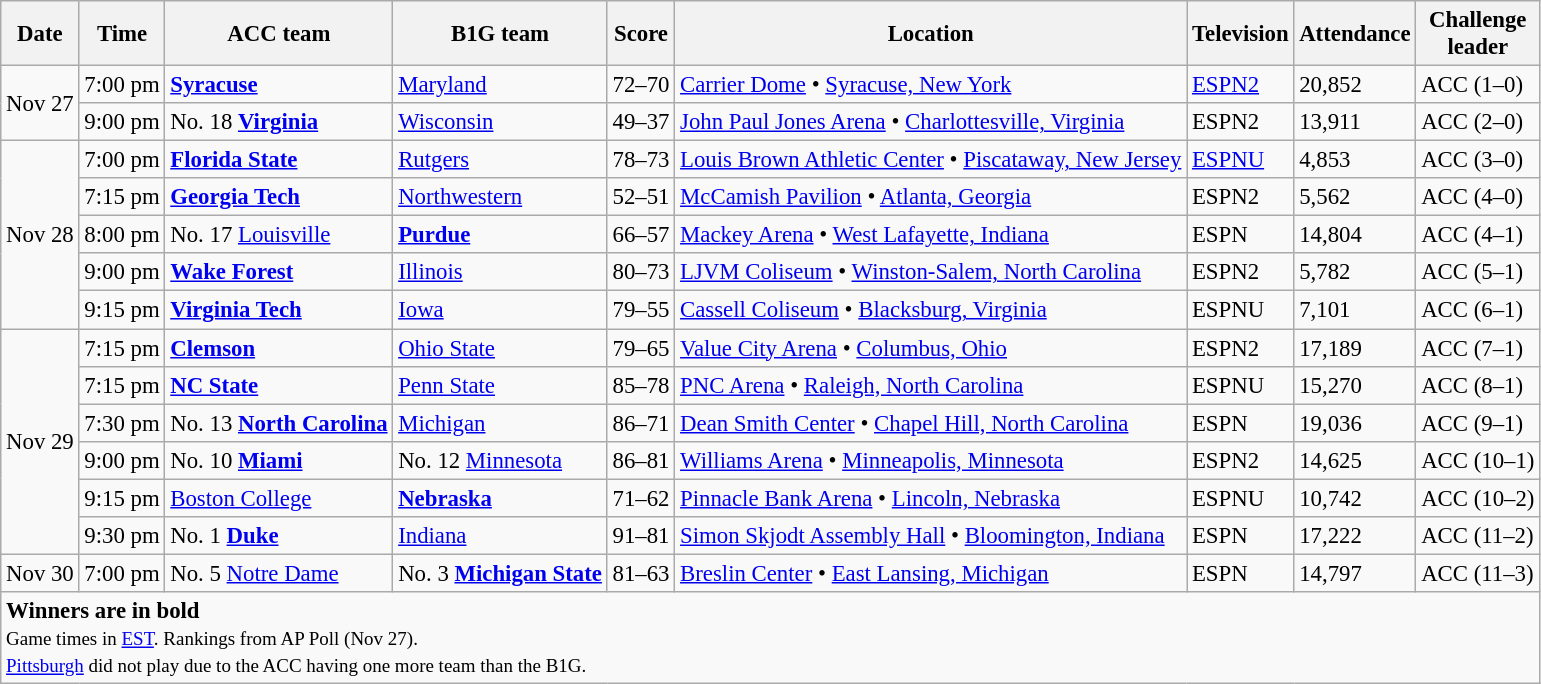<table class="wikitable" style="font-size: 95%">
<tr>
<th>Date</th>
<th>Time</th>
<th>ACC team</th>
<th>B1G team</th>
<th>Score</th>
<th>Location</th>
<th>Television</th>
<th>Attendance</th>
<th>Challenge<br>leader</th>
</tr>
<tr>
<td rowspan=2>Nov 27</td>
<td>7:00 pm</td>
<td><strong><a href='#'>Syracuse</a></strong></td>
<td><a href='#'>Maryland</a></td>
<td>72–70</td>
<td><a href='#'>Carrier Dome</a> • <a href='#'>Syracuse, New York</a></td>
<td><a href='#'>ESPN2</a></td>
<td>20,852</td>
<td>ACC (1–0)</td>
</tr>
<tr>
<td>9:00 pm</td>
<td>No. 18 <strong><a href='#'>Virginia</a></strong></td>
<td><a href='#'>Wisconsin</a></td>
<td>49–37</td>
<td><a href='#'>John Paul Jones Arena</a> • <a href='#'>Charlottesville, Virginia</a></td>
<td>ESPN2</td>
<td>13,911</td>
<td>ACC (2–0)</td>
</tr>
<tr>
<td rowspan=5>Nov 28</td>
<td>7:00 pm</td>
<td><strong><a href='#'>Florida State</a></strong></td>
<td><a href='#'>Rutgers</a></td>
<td>78–73</td>
<td><a href='#'>Louis Brown Athletic Center</a> • <a href='#'>Piscataway, New Jersey</a></td>
<td><a href='#'>ESPNU</a></td>
<td>4,853</td>
<td>ACC (3–0)</td>
</tr>
<tr>
<td>7:15 pm</td>
<td><strong><a href='#'>Georgia Tech</a></strong></td>
<td><a href='#'>Northwestern</a></td>
<td>52–51</td>
<td><a href='#'>McCamish Pavilion</a> • <a href='#'>Atlanta, Georgia</a></td>
<td>ESPN2</td>
<td>5,562</td>
<td>ACC (4–0)</td>
</tr>
<tr>
<td>8:00 pm</td>
<td>No. 17 <a href='#'>Louisville</a></td>
<td><strong><a href='#'>Purdue</a></strong></td>
<td>66–57</td>
<td><a href='#'>Mackey Arena</a> • <a href='#'>West Lafayette, Indiana</a></td>
<td>ESPN</td>
<td>14,804</td>
<td>ACC (4–1)</td>
</tr>
<tr>
<td>9:00 pm</td>
<td><strong><a href='#'>Wake Forest</a></strong></td>
<td><a href='#'>Illinois</a></td>
<td>80–73</td>
<td><a href='#'>LJVM Coliseum</a> • <a href='#'>Winston-Salem, North Carolina</a></td>
<td>ESPN2</td>
<td>5,782</td>
<td>ACC (5–1)</td>
</tr>
<tr>
<td>9:15 pm</td>
<td><strong><a href='#'>Virginia Tech</a></strong></td>
<td><a href='#'>Iowa</a></td>
<td>79–55</td>
<td><a href='#'>Cassell Coliseum</a> • <a href='#'>Blacksburg, Virginia</a></td>
<td>ESPNU</td>
<td>7,101</td>
<td>ACC (6–1)</td>
</tr>
<tr>
<td rowspan=6>Nov 29</td>
<td>7:15 pm</td>
<td><strong><a href='#'>Clemson</a></strong></td>
<td><a href='#'>Ohio State</a></td>
<td>79–65</td>
<td><a href='#'>Value City Arena</a> • <a href='#'>Columbus, Ohio</a></td>
<td>ESPN2</td>
<td>17,189</td>
<td>ACC (7–1)</td>
</tr>
<tr>
<td>7:15 pm</td>
<td><strong><a href='#'>NC State</a></strong></td>
<td><a href='#'>Penn State</a></td>
<td>85–78</td>
<td><a href='#'>PNC Arena</a> • <a href='#'>Raleigh, North Carolina</a></td>
<td>ESPNU</td>
<td>15,270</td>
<td>ACC (8–1)</td>
</tr>
<tr>
<td>7:30 pm</td>
<td>No. 13 <strong><a href='#'>North Carolina</a></strong></td>
<td><a href='#'>Michigan</a></td>
<td>86–71</td>
<td><a href='#'>Dean Smith Center</a> • <a href='#'>Chapel Hill, North Carolina</a></td>
<td>ESPN</td>
<td>19,036</td>
<td>ACC (9–1)</td>
</tr>
<tr>
<td>9:00 pm</td>
<td>No. 10 <strong><a href='#'>Miami</a></strong></td>
<td>No. 12 <a href='#'>Minnesota</a></td>
<td>86–81</td>
<td><a href='#'>Williams Arena</a> • <a href='#'>Minneapolis, Minnesota</a></td>
<td>ESPN2</td>
<td>14,625</td>
<td>ACC (10–1)</td>
</tr>
<tr>
<td>9:15 pm</td>
<td><a href='#'>Boston College</a></td>
<td><strong><a href='#'>Nebraska</a></strong></td>
<td>71–62</td>
<td><a href='#'>Pinnacle Bank Arena</a> • <a href='#'>Lincoln, Nebraska</a></td>
<td>ESPNU</td>
<td>10,742</td>
<td>ACC (10–2)</td>
</tr>
<tr>
<td>9:30 pm</td>
<td>No. 1 <strong><a href='#'>Duke</a></strong></td>
<td><a href='#'>Indiana</a></td>
<td>91–81</td>
<td><a href='#'>Simon Skjodt Assembly Hall</a> • <a href='#'>Bloomington, Indiana</a></td>
<td>ESPN</td>
<td>17,222</td>
<td>ACC (11–2)</td>
</tr>
<tr>
<td rowspan=1>Nov 30</td>
<td>7:00 pm</td>
<td>No. 5 <a href='#'>Notre Dame</a></td>
<td>No. 3 <strong><a href='#'>Michigan State</a></strong></td>
<td>81–63</td>
<td><a href='#'>Breslin Center</a> • <a href='#'>East Lansing, Michigan</a></td>
<td>ESPN</td>
<td>14,797</td>
<td>ACC (11–3)</td>
</tr>
<tr>
<td colspan=9><strong>Winners are in bold</strong><br><small>Game times in <a href='#'>EST</a>. Rankings from AP Poll (Nov 27).<br><a href='#'>Pittsburgh</a> did not play due to the ACC having one more team than the B1G.</small></td>
</tr>
</table>
